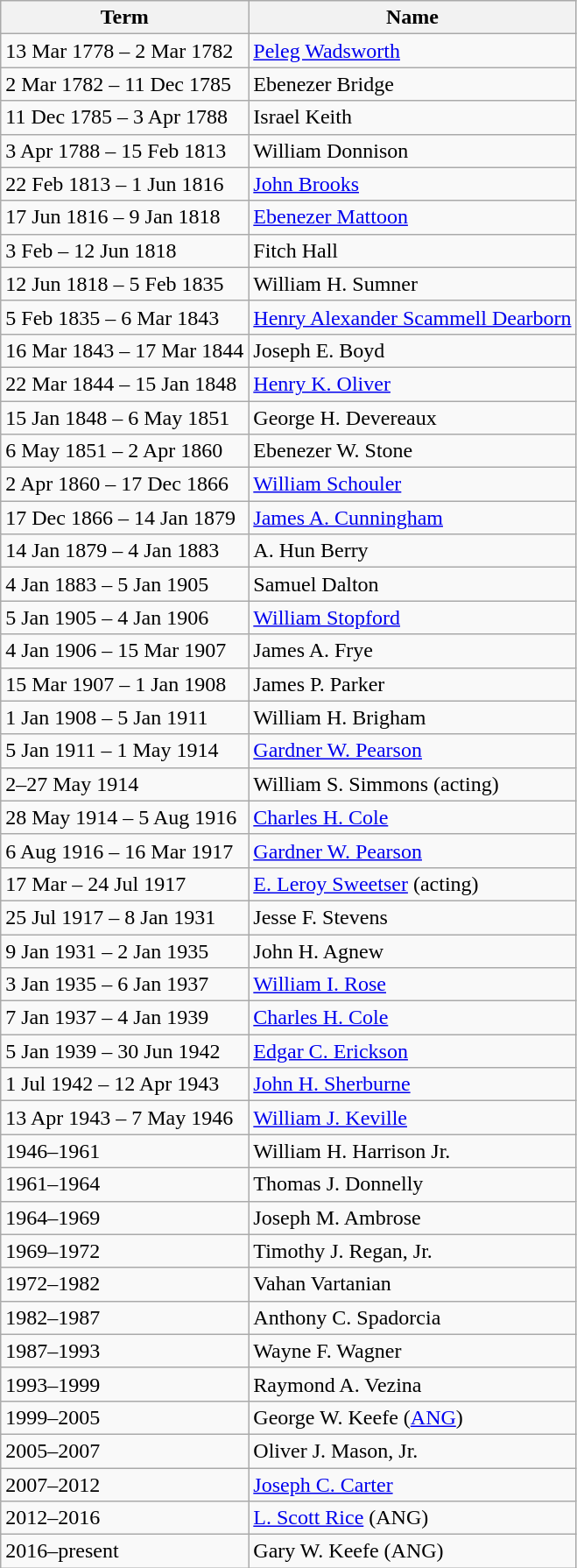<table class="wikitable">
<tr>
<th>Term</th>
<th>Name</th>
</tr>
<tr>
<td>13 Mar 1778 – 2 Mar 1782</td>
<td><a href='#'>Peleg Wadsworth</a></td>
</tr>
<tr>
<td>2 Mar 1782 – 11 Dec 1785</td>
<td>Ebenezer Bridge</td>
</tr>
<tr>
<td>11 Dec 1785 – 3 Apr 1788</td>
<td>Israel Keith</td>
</tr>
<tr>
<td>3 Apr 1788 – 15 Feb 1813</td>
<td>William Donnison</td>
</tr>
<tr>
<td>22 Feb 1813 – 1 Jun 1816</td>
<td><a href='#'>John Brooks</a></td>
</tr>
<tr>
<td>17 Jun 1816 – 9 Jan 1818</td>
<td><a href='#'>Ebenezer Mattoon</a></td>
</tr>
<tr>
<td>3 Feb – 12 Jun 1818</td>
<td>Fitch Hall</td>
</tr>
<tr>
<td>12 Jun 1818 – 5 Feb 1835</td>
<td>William H. Sumner</td>
</tr>
<tr>
<td>5 Feb 1835 – 6 Mar 1843</td>
<td><a href='#'>Henry Alexander Scammell Dearborn</a></td>
</tr>
<tr>
<td>16 Mar 1843 – 17 Mar 1844</td>
<td>Joseph E. Boyd</td>
</tr>
<tr>
<td>22 Mar 1844 – 15 Jan 1848</td>
<td><a href='#'>Henry K. Oliver</a></td>
</tr>
<tr>
<td>15 Jan 1848 – 6 May 1851</td>
<td>George H. Devereaux</td>
</tr>
<tr>
<td>6 May 1851 – 2 Apr 1860</td>
<td>Ebenezer W. Stone</td>
</tr>
<tr>
<td>2 Apr 1860 – 17 Dec 1866</td>
<td><a href='#'>William Schouler</a></td>
</tr>
<tr>
<td>17 Dec 1866 – 14 Jan 1879</td>
<td><a href='#'>James A. Cunningham</a></td>
</tr>
<tr>
<td>14 Jan 1879 – 4 Jan 1883</td>
<td>A. Hun Berry</td>
</tr>
<tr>
<td>4 Jan 1883 – 5 Jan 1905</td>
<td>Samuel Dalton</td>
</tr>
<tr>
<td>5 Jan 1905 – 4 Jan 1906</td>
<td><a href='#'>William Stopford</a></td>
</tr>
<tr>
<td>4 Jan 1906 – 15 Mar 1907</td>
<td>James A. Frye</td>
</tr>
<tr>
<td>15 Mar 1907 – 1 Jan 1908</td>
<td>James P. Parker</td>
</tr>
<tr>
<td>1 Jan 1908 – 5 Jan 1911</td>
<td>William H. Brigham</td>
</tr>
<tr>
<td>5 Jan 1911 – 1 May 1914</td>
<td><a href='#'>Gardner W. Pearson</a></td>
</tr>
<tr>
<td>2–27 May 1914</td>
<td>William S. Simmons (acting)</td>
</tr>
<tr>
<td>28 May 1914 – 5 Aug 1916</td>
<td><a href='#'>Charles H. Cole</a></td>
</tr>
<tr>
<td>6 Aug 1916 – 16 Mar 1917</td>
<td><a href='#'>Gardner W. Pearson</a></td>
</tr>
<tr>
<td>17 Mar – 24 Jul 1917</td>
<td><a href='#'>E. Leroy Sweetser</a> (acting)</td>
</tr>
<tr>
<td>25 Jul 1917 – 8 Jan 1931</td>
<td>Jesse F. Stevens</td>
</tr>
<tr>
<td>9 Jan 1931 – 2 Jan 1935</td>
<td>John H. Agnew</td>
</tr>
<tr>
<td>3 Jan 1935 – 6 Jan 1937</td>
<td><a href='#'>William I. Rose</a></td>
</tr>
<tr>
<td>7 Jan 1937 – 4 Jan 1939</td>
<td><a href='#'>Charles H. Cole</a></td>
</tr>
<tr>
<td>5 Jan 1939 – 30 Jun 1942</td>
<td><a href='#'>Edgar C. Erickson</a></td>
</tr>
<tr>
<td>1 Jul 1942 – 12 Apr 1943</td>
<td><a href='#'>John H. Sherburne</a></td>
</tr>
<tr>
<td>13 Apr 1943 – 7 May 1946</td>
<td><a href='#'>William J. Keville</a></td>
</tr>
<tr>
<td>1946–1961</td>
<td>William H. Harrison Jr.</td>
</tr>
<tr>
<td>1961–1964</td>
<td>Thomas J. Donnelly</td>
</tr>
<tr>
<td>1964–1969</td>
<td>Joseph M. Ambrose</td>
</tr>
<tr>
<td>1969–1972</td>
<td>Timothy J. Regan, Jr.</td>
</tr>
<tr>
<td>1972–1982</td>
<td>Vahan Vartanian</td>
</tr>
<tr>
<td>1982–1987</td>
<td>Anthony C. Spadorcia</td>
</tr>
<tr>
<td>1987–1993</td>
<td>Wayne F. Wagner</td>
</tr>
<tr>
<td>1993–1999</td>
<td>Raymond A. Vezina</td>
</tr>
<tr>
<td>1999–2005</td>
<td>George W. Keefe (<a href='#'>ANG</a>)</td>
</tr>
<tr>
<td>2005–2007</td>
<td>Oliver J. Mason, Jr.</td>
</tr>
<tr>
<td>2007–2012</td>
<td><a href='#'>Joseph C. Carter</a></td>
</tr>
<tr>
<td>2012–2016</td>
<td><a href='#'>L. Scott Rice</a> (ANG)</td>
</tr>
<tr>
<td>2016–present</td>
<td>Gary W. Keefe (ANG)</td>
</tr>
</table>
